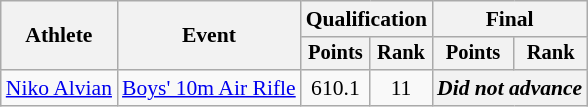<table class="wikitable" style="font-size:90%;">
<tr>
<th rowspan=2>Athlete</th>
<th rowspan=2>Event</th>
<th colspan=2>Qualification</th>
<th colspan=2>Final</th>
</tr>
<tr style="font-size:95%">
<th>Points</th>
<th>Rank</th>
<th>Points</th>
<th>Rank</th>
</tr>
<tr align=center>
<td align=left><a href='#'>Niko Alvian</a></td>
<td align=left><a href='#'>Boys' 10m Air Rifle</a></td>
<td>610.1</td>
<td>11</td>
<th colspan=2><em>Did not advance</em></th>
</tr>
</table>
